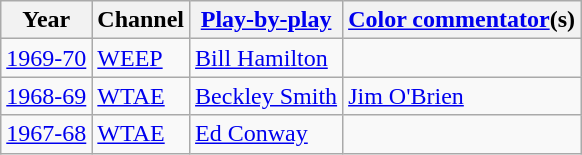<table class="wikitable">
<tr>
<th>Year</th>
<th>Channel</th>
<th><a href='#'>Play-by-play</a></th>
<th><a href='#'>Color commentator</a>(s)</th>
</tr>
<tr>
<td><a href='#'>1969-70</a></td>
<td><a href='#'>WEEP</a></td>
<td><a href='#'>Bill Hamilton</a></td>
</tr>
<tr>
<td><a href='#'>1968-69</a></td>
<td><a href='#'>WTAE</a></td>
<td><a href='#'>Beckley Smith</a></td>
<td><a href='#'>Jim O'Brien</a></td>
</tr>
<tr>
<td><a href='#'>1967-68</a></td>
<td><a href='#'>WTAE</a></td>
<td><a href='#'>Ed Conway</a></td>
</tr>
</table>
